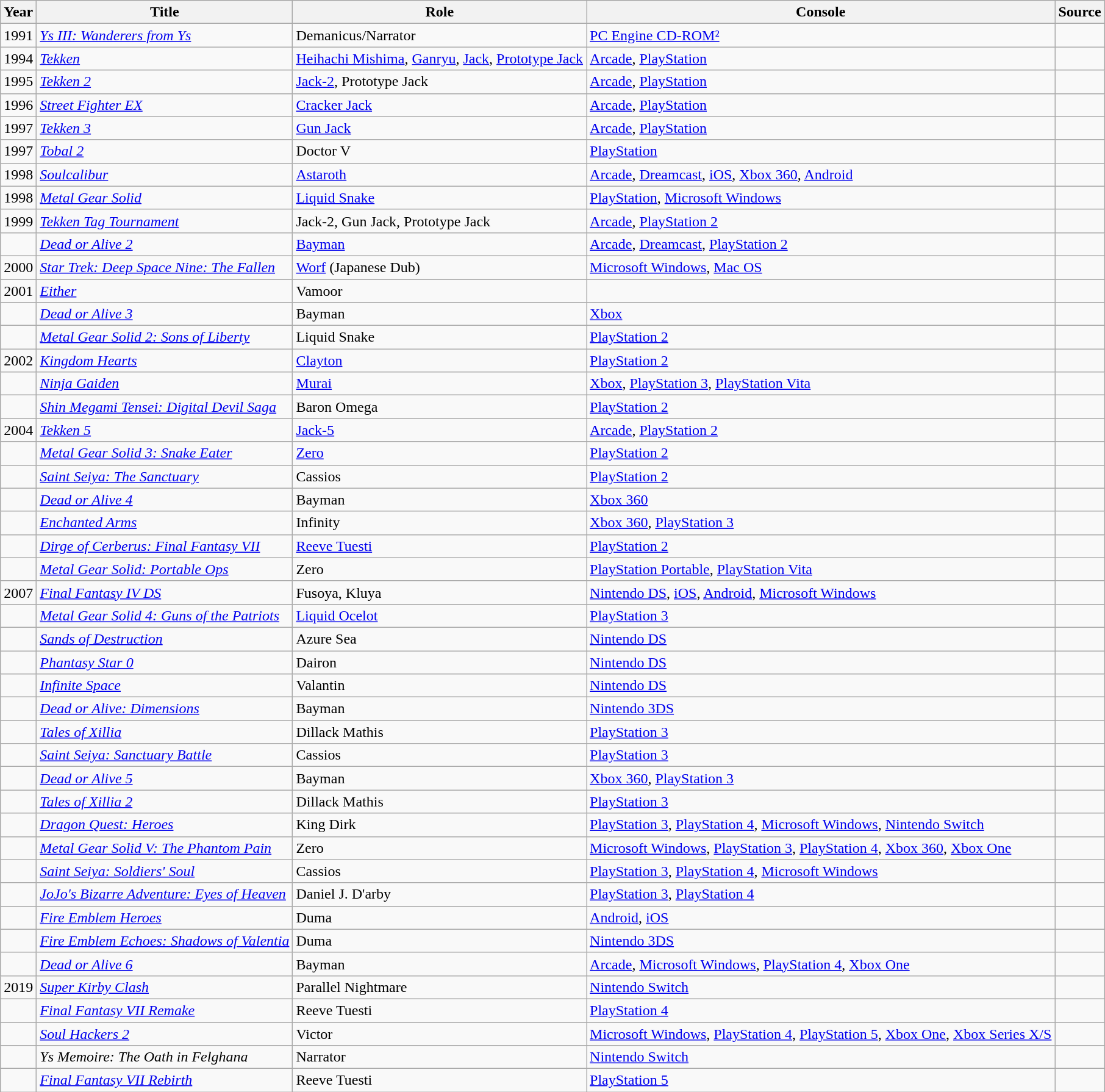<table class="wikitable sortable">
<tr>
<th>Year</th>
<th>Title</th>
<th>Role</th>
<th>Console</th>
<th>Source</th>
</tr>
<tr>
<td>1991</td>
<td><em><a href='#'>Ys III: Wanderers from Ys</a></em></td>
<td>Demanicus/Narrator</td>
<td><a href='#'>PC Engine CD-ROM²</a></td>
<td></td>
</tr>
<tr>
<td>1994</td>
<td><em><a href='#'>Tekken</a></em></td>
<td><a href='#'>Heihachi Mishima</a>, <a href='#'>Ganryu</a>, <a href='#'>Jack</a>, <a href='#'>Prototype Jack</a></td>
<td><a href='#'>Arcade</a>, <a href='#'>PlayStation</a></td>
<td></td>
</tr>
<tr>
<td>1995</td>
<td><em><a href='#'>Tekken 2</a></em></td>
<td><a href='#'>Jack-2</a>, Prototype Jack</td>
<td><a href='#'>Arcade</a>, <a href='#'>PlayStation</a></td>
<td></td>
</tr>
<tr>
<td>1996</td>
<td><em><a href='#'>Street Fighter EX</a></em></td>
<td><a href='#'>Cracker Jack</a></td>
<td><a href='#'>Arcade</a>, <a href='#'>PlayStation</a></td>
<td></td>
</tr>
<tr>
<td>1997</td>
<td><em><a href='#'>Tekken 3</a></em></td>
<td><a href='#'>Gun Jack</a></td>
<td><a href='#'>Arcade</a>, <a href='#'>PlayStation</a></td>
<td></td>
</tr>
<tr>
<td>1997</td>
<td><em><a href='#'>Tobal 2</a></em></td>
<td>Doctor V</td>
<td><a href='#'>PlayStation</a></td>
<td></td>
</tr>
<tr>
<td>1998</td>
<td><em><a href='#'>Soulcalibur</a></em></td>
<td><a href='#'>Astaroth</a></td>
<td><a href='#'>Arcade</a>, <a href='#'>Dreamcast</a>, <a href='#'>iOS</a>, <a href='#'>Xbox 360</a>, <a href='#'>Android</a></td>
<td></td>
</tr>
<tr>
<td>1998</td>
<td><em><a href='#'>Metal Gear Solid</a></em></td>
<td><a href='#'>Liquid Snake</a></td>
<td><a href='#'>PlayStation</a>, <a href='#'>Microsoft Windows</a></td>
<td></td>
</tr>
<tr>
<td>1999</td>
<td><em><a href='#'>Tekken Tag Tournament</a></em></td>
<td>Jack-2, Gun Jack, Prototype Jack</td>
<td><a href='#'>Arcade</a>, <a href='#'>PlayStation 2</a></td>
<td></td>
</tr>
<tr>
<td></td>
<td><em><a href='#'>Dead or Alive 2</a></em></td>
<td><a href='#'>Bayman</a></td>
<td><a href='#'>Arcade</a>, <a href='#'>Dreamcast</a>, <a href='#'>PlayStation 2</a></td>
<td></td>
</tr>
<tr>
<td>2000</td>
<td><em><a href='#'>Star Trek: Deep Space Nine: The Fallen</a></em></td>
<td><a href='#'>Worf</a> (Japanese Dub)</td>
<td><a href='#'>Microsoft Windows</a>, <a href='#'>Mac OS</a></td>
<td></td>
</tr>
<tr>
<td>2001</td>
<td><em><a href='#'>Either</a></em></td>
<td>Vamoor</td>
<td></td>
<td></td>
</tr>
<tr>
<td></td>
<td><em><a href='#'>Dead or Alive 3</a></em></td>
<td>Bayman</td>
<td><a href='#'>Xbox</a></td>
<td></td>
</tr>
<tr>
<td></td>
<td><em><a href='#'>Metal Gear Solid 2: Sons of Liberty</a></em></td>
<td>Liquid Snake</td>
<td><a href='#'>PlayStation 2</a></td>
<td></td>
</tr>
<tr>
<td>2002</td>
<td><em><a href='#'>Kingdom Hearts</a></em></td>
<td><a href='#'>Clayton</a></td>
<td><a href='#'>PlayStation 2</a></td>
<td></td>
</tr>
<tr>
<td></td>
<td><em><a href='#'>Ninja Gaiden</a></em></td>
<td><a href='#'>Murai</a></td>
<td><a href='#'>Xbox</a>, <a href='#'>PlayStation 3</a>, <a href='#'>PlayStation Vita</a></td>
<td></td>
</tr>
<tr>
<td></td>
<td><em><a href='#'>Shin Megami Tensei: Digital Devil Saga</a></em></td>
<td>Baron Omega</td>
<td><a href='#'>PlayStation 2</a></td>
<td></td>
</tr>
<tr>
<td>2004</td>
<td><em><a href='#'>Tekken 5</a></em></td>
<td><a href='#'>Jack-5</a></td>
<td><a href='#'>Arcade</a>, <a href='#'>PlayStation 2</a></td>
<td></td>
</tr>
<tr>
<td></td>
<td><em><a href='#'>Metal Gear Solid 3: Snake Eater</a></em></td>
<td><a href='#'>Zero</a></td>
<td><a href='#'>PlayStation 2</a></td>
<td></td>
</tr>
<tr>
<td></td>
<td><em><a href='#'>Saint Seiya: The Sanctuary</a></em></td>
<td>Cassios</td>
<td><a href='#'>PlayStation 2</a></td>
<td></td>
</tr>
<tr>
<td></td>
<td><em><a href='#'>Dead or Alive 4</a></em></td>
<td>Bayman</td>
<td><a href='#'>Xbox 360</a></td>
<td></td>
</tr>
<tr>
<td></td>
<td><em><a href='#'>Enchanted Arms</a></em></td>
<td>Infinity</td>
<td><a href='#'>Xbox 360</a>, <a href='#'>PlayStation 3</a></td>
<td></td>
</tr>
<tr>
<td></td>
<td><em><a href='#'>Dirge of Cerberus: Final Fantasy VII</a></em></td>
<td><a href='#'>Reeve Tuesti</a></td>
<td><a href='#'>PlayStation 2</a></td>
<td></td>
</tr>
<tr>
<td></td>
<td><em><a href='#'>Metal Gear Solid: Portable Ops</a></em></td>
<td>Zero</td>
<td><a href='#'>PlayStation Portable</a>, <a href='#'>PlayStation Vita</a></td>
<td></td>
</tr>
<tr>
<td>2007</td>
<td><em><a href='#'>Final Fantasy IV DS</a></em></td>
<td>Fusoya, Kluya</td>
<td><a href='#'>Nintendo DS</a>, <a href='#'>iOS</a>, <a href='#'>Android</a>, <a href='#'>Microsoft Windows</a></td>
<td></td>
</tr>
<tr>
<td></td>
<td><em><a href='#'>Metal Gear Solid 4: Guns of the Patriots</a></em></td>
<td><a href='#'>Liquid Ocelot</a></td>
<td><a href='#'>PlayStation 3</a></td>
<td></td>
</tr>
<tr>
<td></td>
<td><em><a href='#'>Sands of Destruction</a></em></td>
<td>Azure Sea</td>
<td><a href='#'>Nintendo DS</a></td>
<td></td>
</tr>
<tr>
<td></td>
<td><em><a href='#'>Phantasy Star 0</a></em></td>
<td>Dairon</td>
<td><a href='#'>Nintendo DS</a></td>
<td></td>
</tr>
<tr>
<td></td>
<td><em><a href='#'>Infinite Space</a></em></td>
<td>Valantin</td>
<td><a href='#'>Nintendo DS</a></td>
<td></td>
</tr>
<tr>
<td></td>
<td><em><a href='#'>Dead or Alive: Dimensions</a></em></td>
<td>Bayman</td>
<td><a href='#'>Nintendo 3DS</a></td>
<td></td>
</tr>
<tr>
<td></td>
<td><em><a href='#'>Tales of Xillia</a></em></td>
<td>Dillack Mathis</td>
<td><a href='#'>PlayStation 3</a></td>
<td></td>
</tr>
<tr>
<td></td>
<td><em><a href='#'>Saint Seiya: Sanctuary Battle</a></em></td>
<td>Cassios</td>
<td><a href='#'>PlayStation 3</a></td>
<td></td>
</tr>
<tr>
<td></td>
<td><em><a href='#'>Dead or Alive 5</a></em></td>
<td>Bayman</td>
<td><a href='#'>Xbox 360</a>, <a href='#'>PlayStation 3</a></td>
<td></td>
</tr>
<tr>
<td></td>
<td><em><a href='#'>Tales of Xillia 2</a></em></td>
<td>Dillack Mathis</td>
<td><a href='#'>PlayStation 3</a></td>
<td></td>
</tr>
<tr>
<td></td>
<td><em><a href='#'>Dragon Quest: Heroes</a></em></td>
<td>King Dirk</td>
<td><a href='#'>PlayStation 3</a>, <a href='#'>PlayStation 4</a>, <a href='#'>Microsoft Windows</a>, <a href='#'>Nintendo Switch</a></td>
<td></td>
</tr>
<tr>
<td></td>
<td><em><a href='#'>Metal Gear Solid V: The Phantom Pain</a></em></td>
<td>Zero</td>
<td><a href='#'>Microsoft Windows</a>, <a href='#'>PlayStation 3</a>, <a href='#'>PlayStation 4</a>, <a href='#'>Xbox 360</a>, <a href='#'>Xbox One</a></td>
<td></td>
</tr>
<tr>
<td></td>
<td><em><a href='#'>Saint Seiya: Soldiers' Soul</a></em></td>
<td>Cassios</td>
<td><a href='#'>PlayStation 3</a>, <a href='#'>PlayStation 4</a>, <a href='#'>Microsoft Windows</a></td>
<td></td>
</tr>
<tr>
<td></td>
<td><em><a href='#'>JoJo's Bizarre Adventure: Eyes of Heaven</a></em></td>
<td>Daniel J. D'arby</td>
<td><a href='#'>PlayStation 3</a>, <a href='#'>PlayStation 4</a></td>
<td></td>
</tr>
<tr>
<td></td>
<td><em><a href='#'>Fire Emblem Heroes</a></em></td>
<td>Duma</td>
<td><a href='#'>Android</a>, <a href='#'>iOS</a></td>
<td></td>
</tr>
<tr>
<td></td>
<td><em><a href='#'>Fire Emblem Echoes: Shadows of Valentia</a></em></td>
<td>Duma</td>
<td><a href='#'>Nintendo 3DS</a></td>
<td></td>
</tr>
<tr>
<td></td>
<td><em><a href='#'>Dead or Alive 6</a></em></td>
<td>Bayman</td>
<td><a href='#'>Arcade</a>, <a href='#'>Microsoft Windows</a>, <a href='#'>PlayStation 4</a>, <a href='#'>Xbox One</a></td>
<td></td>
</tr>
<tr>
<td>2019</td>
<td><em><a href='#'>Super Kirby Clash</a></em></td>
<td>Parallel Nightmare</td>
<td><a href='#'>Nintendo Switch</a></td>
<td></td>
</tr>
<tr>
<td></td>
<td><em><a href='#'>Final Fantasy VII Remake</a></em></td>
<td>Reeve Tuesti</td>
<td><a href='#'>PlayStation 4</a></td>
<td></td>
</tr>
<tr>
<td></td>
<td><em><a href='#'>Soul Hackers 2</a></em></td>
<td>Victor</td>
<td><a href='#'>Microsoft Windows</a>, <a href='#'>PlayStation 4</a>, <a href='#'>PlayStation 5</a>, <a href='#'>Xbox One</a>, <a href='#'>Xbox Series X/S</a></td>
<td></td>
</tr>
<tr>
<td></td>
<td><em>Ys Memoire: The Oath in Felghana</em></td>
<td>Narrator</td>
<td><a href='#'>Nintendo Switch</a></td>
<td></td>
</tr>
<tr>
<td></td>
<td><em><a href='#'>Final Fantasy VII Rebirth</a></em></td>
<td>Reeve Tuesti</td>
<td><a href='#'>PlayStation 5</a></td>
<td></td>
</tr>
</table>
